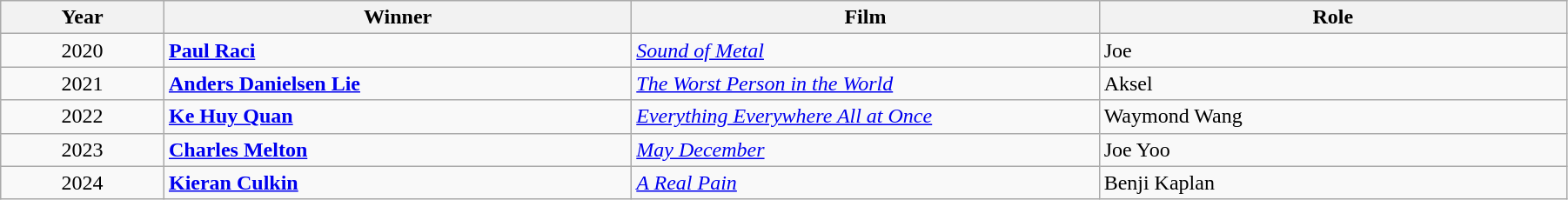<table class="wikitable" width="95%" cellpadding="5">
<tr>
<th width="100"><strong>Year</strong></th>
<th width="300"><strong>Winner</strong></th>
<th width="300"><strong>Film</strong></th>
<th width="300"><strong>Role</strong></th>
</tr>
<tr>
<td style="text-align:center;">2020</td>
<td><strong><a href='#'>Paul Raci</a></strong></td>
<td><em><a href='#'>Sound of Metal</a></em></td>
<td>Joe </td>
</tr>
<tr>
<td style="text-align:center;">2021</td>
<td><strong><a href='#'>Anders Danielsen Lie</a></strong></td>
<td><em><a href='#'>The Worst Person in the World</a></em></td>
<td>Aksel </td>
</tr>
<tr>
<td style="text-align:center;">2022</td>
<td><strong><a href='#'>Ke Huy Quan</a></strong></td>
<td><em><a href='#'>Everything Everywhere All at Once</a></em></td>
<td>Waymond Wang </td>
</tr>
<tr>
<td style="text-align:center;">2023</td>
<td><strong><a href='#'>Charles Melton</a></strong></td>
<td><em><a href='#'>May December</a></em></td>
<td>Joe Yoo </td>
</tr>
<tr>
<td style="text-align:center;">2024</td>
<td><strong><a href='#'>Kieran Culkin</a></strong></td>
<td><em><a href='#'>A Real Pain</a></em></td>
<td>Benji Kaplan</td>
</tr>
</table>
